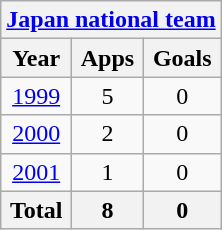<table class="wikitable" style="text-align:center">
<tr>
<th colspan=3><a href='#'>Japan national team</a></th>
</tr>
<tr>
<th>Year</th>
<th>Apps</th>
<th>Goals</th>
</tr>
<tr>
<td><a href='#'>1999</a></td>
<td>5</td>
<td>0</td>
</tr>
<tr>
<td><a href='#'>2000</a></td>
<td>2</td>
<td>0</td>
</tr>
<tr>
<td><a href='#'>2001</a></td>
<td>1</td>
<td>0</td>
</tr>
<tr>
<th>Total</th>
<th>8</th>
<th>0</th>
</tr>
</table>
